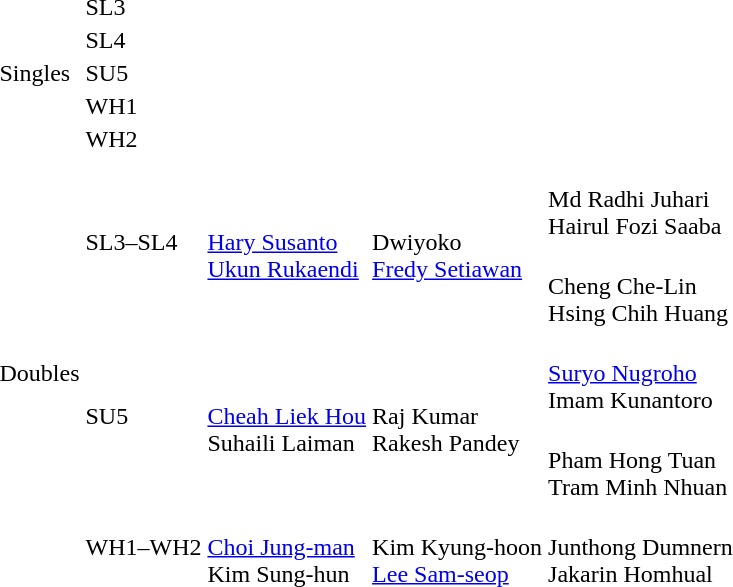<table>
<tr>
<td rowspan=10>Singles</td>
<td rowspan=2>SL3</td>
<td rowspan=2></td>
<td rowspan=2></td>
<td></td>
</tr>
<tr>
<td></td>
</tr>
<tr>
<td rowspan=2>SL4</td>
<td rowspan=2></td>
<td rowspan=2></td>
<td></td>
</tr>
<tr>
<td></td>
</tr>
<tr>
<td rowspan=2>SU5</td>
<td rowspan=2></td>
<td rowspan=2></td>
<td></td>
</tr>
<tr>
<td></td>
</tr>
<tr>
<td rowspan=2>WH1</td>
<td rowspan=2></td>
<td rowspan=2></td>
<td></td>
</tr>
<tr>
<td></td>
</tr>
<tr>
<td rowspan=2>WH2</td>
<td rowspan=2></td>
<td rowspan=2></td>
<td></td>
</tr>
<tr>
<td></td>
</tr>
<tr>
<td rowspan=5>Doubles</td>
<td rowspan=2>SL3–SL4</td>
<td rowspan=2><br><a href='#'>Hary Susanto</a><br><a href='#'>Ukun Rukaendi</a></td>
<td rowspan=2><br>Dwiyoko<br><a href='#'>Fredy Setiawan</a></td>
<td><br>Md Radhi Juhari<br>Hairul Fozi Saaba</td>
</tr>
<tr>
<td><br>Cheng Che-Lin<br>Hsing Chih Huang</td>
</tr>
<tr>
<td rowspan=2>SU5</td>
<td rowspan=2><br><a href='#'>Cheah Liek Hou</a><br>Suhaili Laiman</td>
<td rowspan=2><br>Raj Kumar<br>Rakesh Pandey</td>
<td><br><a href='#'>Suryo Nugroho</a><br>Imam Kunantoro</td>
</tr>
<tr>
<td><br>Pham Hong Tuan<br>Tram Minh Nhuan</td>
</tr>
<tr>
<td>WH1–WH2</td>
<td><br><a href='#'>Choi Jung-man</a><br>Kim Sung-hun</td>
<td><br>Kim Kyung-hoon<br><a href='#'>Lee Sam-seop</a></td>
<td><br>Junthong Dumnern<br>Jakarin Homhual</td>
</tr>
</table>
